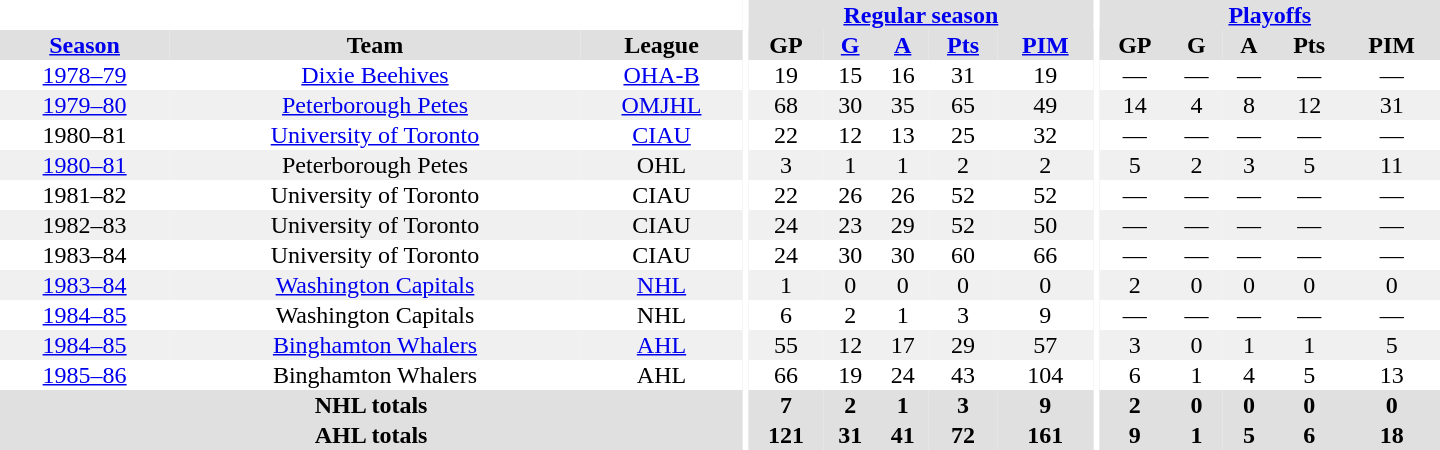<table border="0" cellpadding="1" cellspacing="0" style="text-align:center; width:60em">
<tr bgcolor="#e0e0e0">
<th colspan="3" bgcolor="#ffffff"></th>
<th rowspan="99" bgcolor="#ffffff"></th>
<th colspan="5"><a href='#'>Regular season</a></th>
<th rowspan="99" bgcolor="#ffffff"></th>
<th colspan="5"><a href='#'>Playoffs</a></th>
</tr>
<tr bgcolor="#e0e0e0">
<th><a href='#'>Season</a></th>
<th>Team</th>
<th>League</th>
<th>GP</th>
<th><a href='#'>G</a></th>
<th><a href='#'>A</a></th>
<th><a href='#'>Pts</a></th>
<th><a href='#'>PIM</a></th>
<th>GP</th>
<th>G</th>
<th>A</th>
<th>Pts</th>
<th>PIM</th>
</tr>
<tr>
<td><a href='#'>1978–79</a></td>
<td><a href='#'>Dixie Beehives</a></td>
<td><a href='#'>OHA-B</a></td>
<td>19</td>
<td>15</td>
<td>16</td>
<td>31</td>
<td>19</td>
<td>—</td>
<td>—</td>
<td>—</td>
<td>—</td>
<td>—</td>
</tr>
<tr bgcolor="#f0f0f0">
<td><a href='#'>1979–80</a></td>
<td><a href='#'>Peterborough Petes</a></td>
<td><a href='#'>OMJHL</a></td>
<td>68</td>
<td>30</td>
<td>35</td>
<td>65</td>
<td>49</td>
<td>14</td>
<td>4</td>
<td>8</td>
<td>12</td>
<td>31</td>
</tr>
<tr>
<td>1980–81</td>
<td><a href='#'>University of Toronto</a></td>
<td><a href='#'>CIAU</a></td>
<td>22</td>
<td>12</td>
<td>13</td>
<td>25</td>
<td>32</td>
<td>—</td>
<td>—</td>
<td>—</td>
<td>—</td>
<td>—</td>
</tr>
<tr bgcolor="#f0f0f0">
<td><a href='#'>1980–81</a></td>
<td>Peterborough Petes</td>
<td>OHL</td>
<td>3</td>
<td>1</td>
<td>1</td>
<td>2</td>
<td>2</td>
<td>5</td>
<td>2</td>
<td>3</td>
<td>5</td>
<td>11</td>
</tr>
<tr>
<td>1981–82</td>
<td>University of Toronto</td>
<td>CIAU</td>
<td>22</td>
<td>26</td>
<td>26</td>
<td>52</td>
<td>52</td>
<td>—</td>
<td>—</td>
<td>—</td>
<td>—</td>
<td>—</td>
</tr>
<tr bgcolor="#f0f0f0">
<td>1982–83</td>
<td>University of Toronto</td>
<td>CIAU</td>
<td>24</td>
<td>23</td>
<td>29</td>
<td>52</td>
<td>50</td>
<td>—</td>
<td>—</td>
<td>—</td>
<td>—</td>
<td>—</td>
</tr>
<tr>
<td>1983–84</td>
<td>University of Toronto</td>
<td>CIAU</td>
<td>24</td>
<td>30</td>
<td>30</td>
<td>60</td>
<td>66</td>
<td>—</td>
<td>—</td>
<td>—</td>
<td>—</td>
<td>—</td>
</tr>
<tr bgcolor="#f0f0f0">
<td><a href='#'>1983–84</a></td>
<td><a href='#'>Washington Capitals</a></td>
<td><a href='#'>NHL</a></td>
<td>1</td>
<td>0</td>
<td>0</td>
<td>0</td>
<td>0</td>
<td>2</td>
<td>0</td>
<td>0</td>
<td>0</td>
<td>0</td>
</tr>
<tr>
<td><a href='#'>1984–85</a></td>
<td>Washington Capitals</td>
<td>NHL</td>
<td>6</td>
<td>2</td>
<td>1</td>
<td>3</td>
<td>9</td>
<td>—</td>
<td>—</td>
<td>—</td>
<td>—</td>
<td>—</td>
</tr>
<tr bgcolor="#f0f0f0">
<td><a href='#'>1984–85</a></td>
<td><a href='#'>Binghamton Whalers</a></td>
<td><a href='#'>AHL</a></td>
<td>55</td>
<td>12</td>
<td>17</td>
<td>29</td>
<td>57</td>
<td>3</td>
<td>0</td>
<td>1</td>
<td>1</td>
<td>5</td>
</tr>
<tr>
<td><a href='#'>1985–86</a></td>
<td>Binghamton Whalers</td>
<td>AHL</td>
<td>66</td>
<td>19</td>
<td>24</td>
<td>43</td>
<td>104</td>
<td>6</td>
<td>1</td>
<td>4</td>
<td>5</td>
<td>13</td>
</tr>
<tr>
</tr>
<tr ALIGN="center" bgcolor="#e0e0e0">
<th colspan="3">NHL totals</th>
<th ALIGN="center">7</th>
<th ALIGN="center">2</th>
<th ALIGN="center">1</th>
<th ALIGN="center">3</th>
<th ALIGN="center">9</th>
<th ALIGN="center">2</th>
<th ALIGN="center">0</th>
<th ALIGN="center">0</th>
<th ALIGN="center">0</th>
<th ALIGN="center">0</th>
</tr>
<tr>
</tr>
<tr ALIGN="center" bgcolor="#e0e0e0">
<th colspan="3">AHL totals</th>
<th ALIGN="center">121</th>
<th ALIGN="center">31</th>
<th ALIGN="center">41</th>
<th ALIGN="center">72</th>
<th ALIGN="center">161</th>
<th ALIGN="center">9</th>
<th ALIGN="center">1</th>
<th ALIGN="center">5</th>
<th ALIGN="center">6</th>
<th ALIGN="center">18</th>
</tr>
</table>
